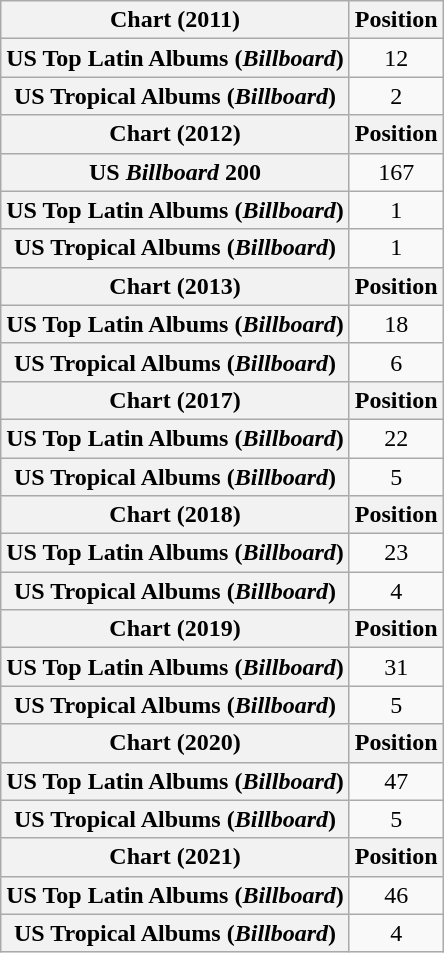<table class="wikitable sortable plainrowheaders" style="text-align:center">
<tr>
<th align="left">Chart (2011)</th>
<th align="left">Position</th>
</tr>
<tr>
<th scope="row">US Top Latin Albums (<em>Billboard</em>)</th>
<td align="center">12</td>
</tr>
<tr>
<th scope="row">US Tropical Albums (<em>Billboard</em>)</th>
<td align="center">2</td>
</tr>
<tr>
<th align="left">Chart (2012)</th>
<th align="left">Position</th>
</tr>
<tr>
<th scope="row">US <em>Billboard</em> 200</th>
<td style="text-align:center;">167</td>
</tr>
<tr>
<th scope="row">US Top Latin Albums (<em>Billboard</em>)</th>
<td align="center">1</td>
</tr>
<tr>
<th scope="row">US Tropical Albums (<em>Billboard</em>)</th>
<td align="center">1</td>
</tr>
<tr>
<th align="left">Chart (2013)</th>
<th align="left">Position</th>
</tr>
<tr>
<th scope="row">US Top Latin Albums (<em>Billboard</em>)</th>
<td align="center">18</td>
</tr>
<tr>
<th scope="row">US Tropical Albums (<em>Billboard</em>)</th>
<td align="center">6</td>
</tr>
<tr>
<th align="left">Chart (2017)</th>
<th align="left">Position</th>
</tr>
<tr>
<th scope="row">US Top Latin Albums (<em>Billboard</em>)</th>
<td align="center">22</td>
</tr>
<tr>
<th scope="row">US Tropical Albums (<em>Billboard</em>)</th>
<td align="center">5</td>
</tr>
<tr>
<th align="left">Chart (2018)</th>
<th align="left">Position</th>
</tr>
<tr>
<th scope="row">US Top Latin Albums (<em>Billboard</em>)</th>
<td align="center">23</td>
</tr>
<tr>
<th scope="row">US Tropical Albums (<em>Billboard</em>)</th>
<td align="center">4</td>
</tr>
<tr>
<th align="left">Chart (2019)</th>
<th align="left">Position</th>
</tr>
<tr>
<th scope="row">US Top Latin Albums (<em>Billboard</em>)</th>
<td align="center">31</td>
</tr>
<tr>
<th scope="row">US Tropical Albums (<em>Billboard</em>)</th>
<td align="center">5</td>
</tr>
<tr>
<th align="left">Chart (2020)</th>
<th align="left">Position</th>
</tr>
<tr>
<th scope="row">US Top Latin Albums (<em>Billboard</em>)</th>
<td align="center">47</td>
</tr>
<tr>
<th scope="row">US Tropical Albums (<em>Billboard</em>)</th>
<td align="center">5</td>
</tr>
<tr>
<th align="left">Chart (2021)</th>
<th align="left">Position</th>
</tr>
<tr>
<th scope="row">US Top Latin Albums (<em>Billboard</em>)</th>
<td align="center">46</td>
</tr>
<tr>
<th scope="row">US Tropical Albums (<em>Billboard</em>)</th>
<td align="center">4</td>
</tr>
</table>
